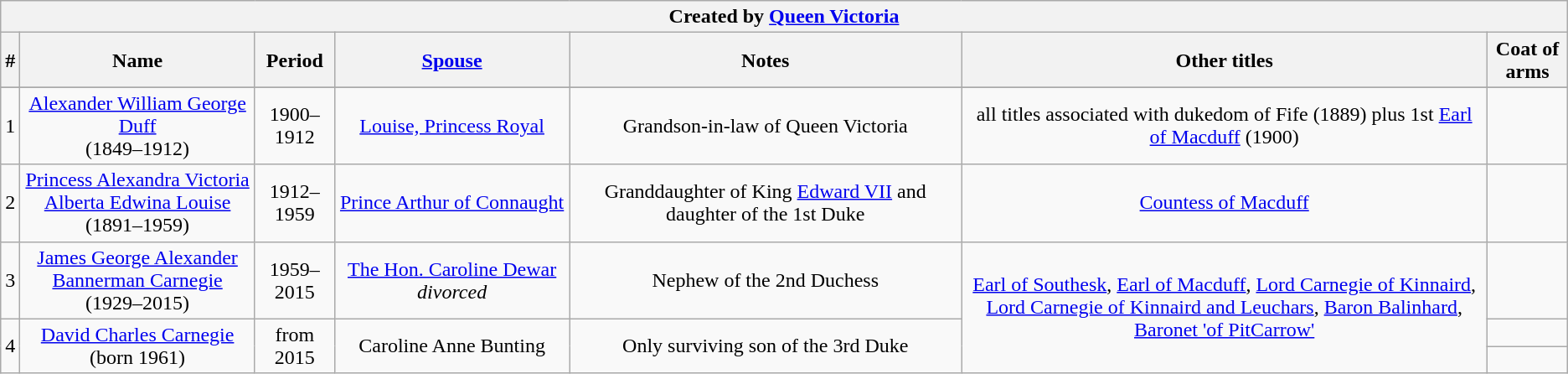<table style="text-align:center;" class="wikitable">
<tr>
<th colspan="7">Created by <a href='#'>Queen Victoria</a></th>
</tr>
<tr>
<th style="width:10%%">#</th>
<th style="width:15%">Name</th>
<th>Period</th>
<th style="width:15%"><a href='#'>Spouse</a></th>
<th style="width:25%">Notes</th>
<th>Other titles</th>
<th>Coat of arms</th>
</tr>
<tr bgcolor="#dddddd" |>
</tr>
<tr>
<td>1</td>
<td><a href='#'>Alexander William George Duff</a><br>(1849–1912)</td>
<td>1900–1912</td>
<td><a href='#'>Louise, Princess Royal</a></td>
<td>Grandson-in-law of Queen Victoria</td>
<td>all titles associated with dukedom of Fife (1889) plus 1st <a href='#'>Earl of Macduff</a> (1900)</td>
<td></td>
</tr>
<tr>
<td>2</td>
<td><a href='#'>Princess Alexandra Victoria Alberta Edwina Louise</a><br>(1891–1959)</td>
<td>1912–1959</td>
<td><a href='#'>Prince Arthur of Connaught</a></td>
<td>Granddaughter of King <a href='#'>Edward VII</a> and daughter of the 1st Duke</td>
<td><a href='#'>Countess of Macduff</a></td>
<td></td>
</tr>
<tr>
<td>3</td>
<td><a href='#'>James George Alexander Bannerman Carnegie</a><br>(1929–2015)</td>
<td>1959–2015</td>
<td><a href='#'>The Hon. Caroline Dewar</a> <em>divorced</em></td>
<td>Nephew of the 2nd Duchess</td>
<td rowspan="3"><a href='#'>Earl of Southesk</a>, <a href='#'>Earl of Macduff</a>, <a href='#'>Lord Carnegie of Kinnaird</a>, <a href='#'>Lord Carnegie of Kinnaird and Leuchars</a>, <a href='#'>Baron Balinhard</a>, <a href='#'>Baronet 'of PitCarrow'</a></td>
<td></td>
</tr>
<tr>
<td rowspan="2">4</td>
<td rowspan="2"><a href='#'>David Charles Carnegie</a><br>(born 1961)</td>
<td rowspan="2">from 2015</td>
<td rowspan="2">Caroline Anne Bunting</td>
<td rowspan="2">Only surviving son of the 3rd Duke</td>
<td></td>
</tr>
<tr>
<td></td>
</tr>
</table>
